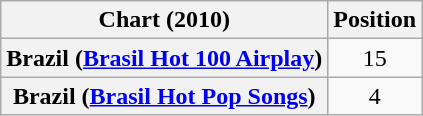<table class="wikitable plainrowheaders" style="text-align:center">
<tr>
<th scope="col">Chart (2010)</th>
<th scope="col">Position</th>
</tr>
<tr>
<th scope="row">Brazil (<a href='#'>Brasil Hot 100 Airplay</a>)</th>
<td>15</td>
</tr>
<tr>
<th scope="row">Brazil (<a href='#'>Brasil Hot Pop Songs</a>)</th>
<td>4</td>
</tr>
</table>
